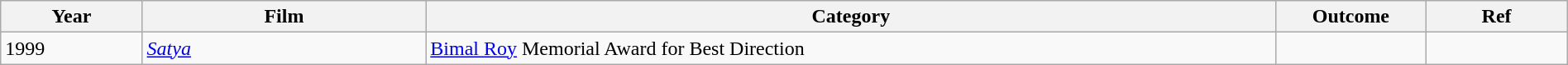<table class="wikitable" style="width:100%;">
<tr>
<th width=5%>Year</th>
<th style="width:10%;">Film</th>
<th style="width:30%;">Category</th>
<th style="width:5%;">Outcome</th>
<th style="width:5%;">Ref</th>
</tr>
<tr>
<td>1999</td>
<td><em><a href='#'>Satya</a></em></td>
<td><a href='#'>Bimal Roy</a> Memorial Award for Best Direction</td>
<td></td>
<td></td>
</tr>
</table>
